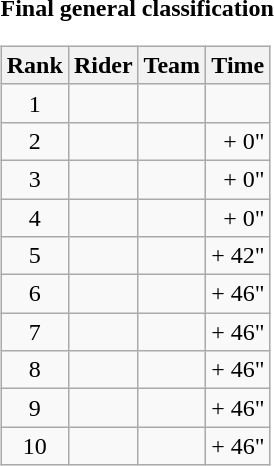<table>
<tr>
<td><strong>Final general classification</strong><br><table class="wikitable">
<tr>
<th scope="col">Rank</th>
<th scope="col">Rider</th>
<th scope="col">Team</th>
<th scope="col">Time</th>
</tr>
<tr>
<td style="text-align:center;">1</td>
<td></td>
<td></td>
<td style="text-align:right;"></td>
</tr>
<tr>
<td style="text-align:center;">2</td>
<td></td>
<td></td>
<td style="text-align:right;">+ 0"</td>
</tr>
<tr>
<td style="text-align:center;">3</td>
<td></td>
<td></td>
<td style="text-align:right;">+ 0"</td>
</tr>
<tr>
<td style="text-align:center;">4</td>
<td></td>
<td></td>
<td style="text-align:right;">+ 0"</td>
</tr>
<tr>
<td style="text-align:center;">5</td>
<td></td>
<td></td>
<td style="text-align:right;">+ 42"</td>
</tr>
<tr>
<td style="text-align:center;">6</td>
<td></td>
<td></td>
<td style="text-align:right;">+ 46"</td>
</tr>
<tr>
<td style="text-align:center;">7</td>
<td></td>
<td></td>
<td style="text-align:right;">+ 46"</td>
</tr>
<tr>
<td style="text-align:center;">8</td>
<td></td>
<td></td>
<td style="text-align:right;">+ 46"</td>
</tr>
<tr>
<td style="text-align:center;">9</td>
<td></td>
<td></td>
<td style="text-align:right;">+ 46"</td>
</tr>
<tr>
<td style="text-align:center;">10</td>
<td></td>
<td></td>
<td style="text-align:right;">+ 46"</td>
</tr>
</table>
</td>
</tr>
</table>
